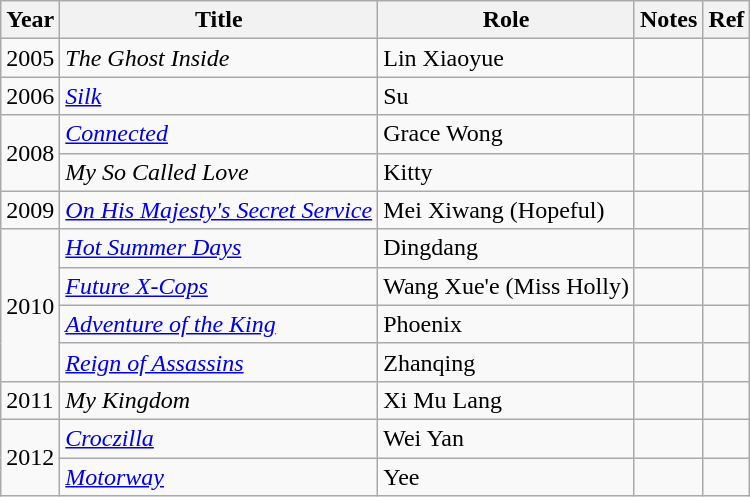<table class="wikitable sortable">
<tr>
<th>Year</th>
<th>Title</th>
<th>Role</th>
<th>Notes</th>
<th>Ref</th>
</tr>
<tr>
<td>2005</td>
<td><em>The Ghost Inside</em></td>
<td>Lin Xiaoyue</td>
<td></td>
<td></td>
</tr>
<tr>
<td>2006</td>
<td><em><a href='#'>Silk</a></em></td>
<td>Su</td>
<td></td>
<td></td>
</tr>
<tr>
<td rowspan="2">2008</td>
<td><em><a href='#'>Connected</a></em></td>
<td>Grace Wong</td>
<td></td>
<td></td>
</tr>
<tr>
<td><em>My So Called Love</em></td>
<td>Kitty</td>
<td></td>
<td></td>
</tr>
<tr>
<td rowspan=1>2009</td>
<td><em><a href='#'>On His Majesty's Secret Service</a></em></td>
<td>Mei Xiwang (Hopeful)</td>
<td></td>
<td></td>
</tr>
<tr>
<td rowspan=4>2010</td>
<td><em><a href='#'>Hot Summer Days</a></em></td>
<td>Dingdang</td>
<td></td>
<td></td>
</tr>
<tr>
<td><em><a href='#'>Future X-Cops</a></em></td>
<td>Wang Xue'e (Miss Holly)</td>
<td></td>
<td></td>
</tr>
<tr>
<td><em><a href='#'>Adventure of the King</a></em></td>
<td>Phoenix</td>
<td></td>
<td></td>
</tr>
<tr>
<td><em><a href='#'>Reign of Assassins</a></em></td>
<td>Zhanqing</td>
<td></td>
<td></td>
</tr>
<tr>
<td>2011</td>
<td><em>My Kingdom</em></td>
<td>Xi Mu Lang</td>
<td></td>
<td></td>
</tr>
<tr>
<td rowspan="2">2012</td>
<td><em><a href='#'>Croczilla</a></em></td>
<td>Wei Yan</td>
<td></td>
<td></td>
</tr>
<tr>
<td><em><a href='#'>Motorway</a></em></td>
<td>Yee</td>
<td></td>
<td></td>
</tr>
</table>
